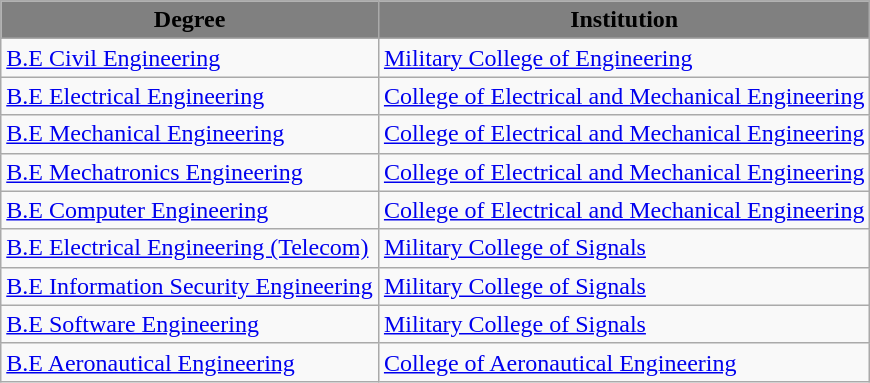<table class="wikitable">
<tr>
<th style="color:black; background:gray">Degree</th>
<th style="color:black; background:gray">Institution</th>
</tr>
<tr>
<td><a href='#'>B.E Civil Engineering</a></td>
<td><a href='#'>Military College of Engineering</a></td>
</tr>
<tr>
<td><a href='#'>B.E Electrical Engineering</a></td>
<td><a href='#'>College of Electrical and Mechanical Engineering</a></td>
</tr>
<tr>
<td><a href='#'>B.E Mechanical Engineering</a></td>
<td><a href='#'>College of Electrical and Mechanical Engineering</a></td>
</tr>
<tr>
<td><a href='#'>B.E Mechatronics Engineering</a></td>
<td><a href='#'>College of Electrical and Mechanical Engineering</a></td>
</tr>
<tr>
<td><a href='#'>B.E Computer Engineering</a></td>
<td><a href='#'>College of Electrical and Mechanical Engineering</a></td>
</tr>
<tr>
<td><a href='#'>B.E Electrical Engineering (Telecom)</a></td>
<td><a href='#'>Military College of Signals</a></td>
</tr>
<tr>
<td><a href='#'>B.E Information Security Engineering</a></td>
<td><a href='#'>Military College of Signals</a></td>
</tr>
<tr>
<td><a href='#'>B.E Software Engineering</a></td>
<td><a href='#'>Military College of Signals</a></td>
</tr>
<tr>
<td><a href='#'>B.E Aeronautical Engineering</a></td>
<td><a href='#'>College of Aeronautical Engineering</a></td>
</tr>
</table>
